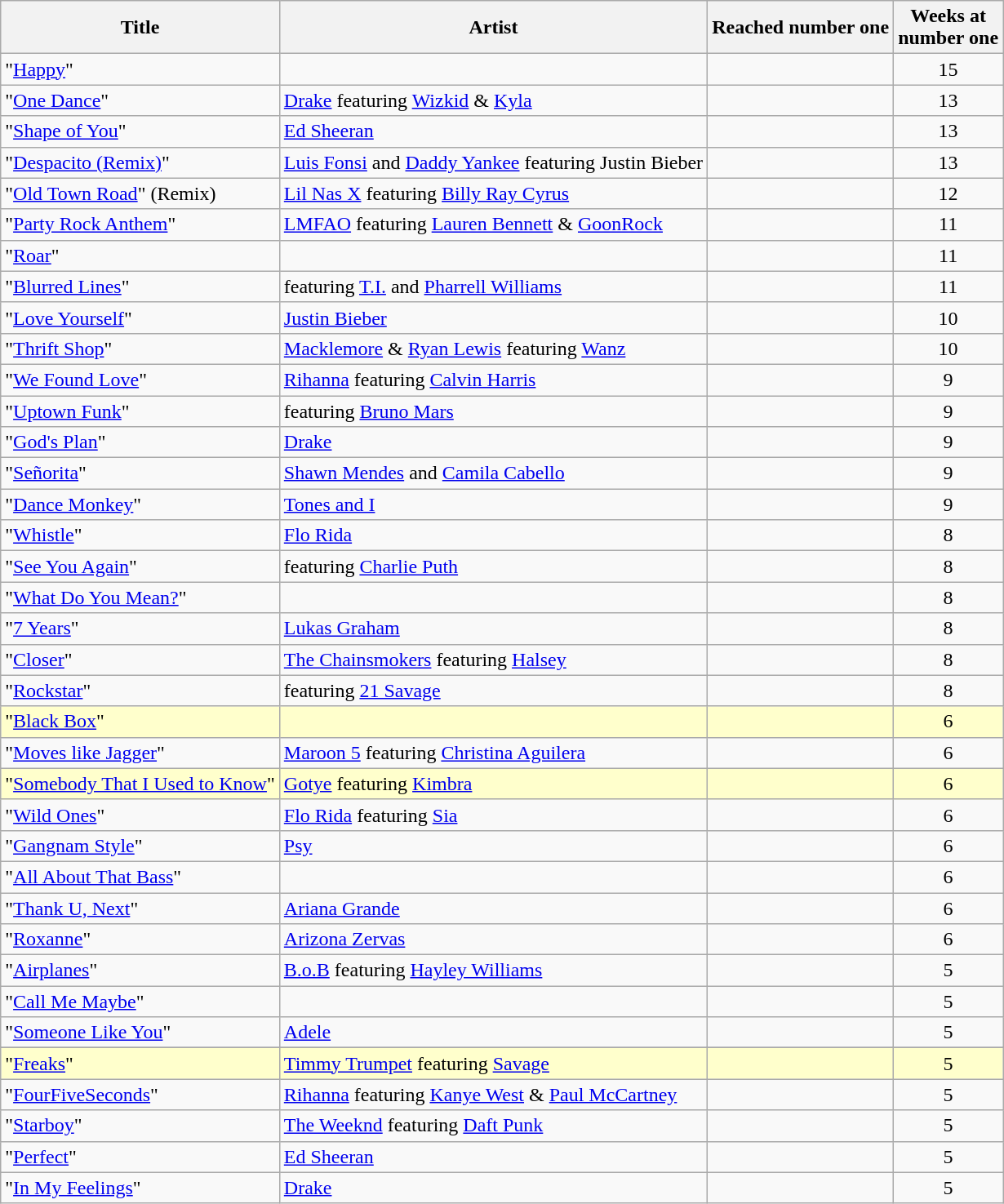<table class="wikitable sortable">
<tr>
<th>Title</th>
<th>Artist</th>
<th>Reached number one</th>
<th>Weeks at<br>number one</th>
</tr>
<tr>
<td>"<a href='#'>Happy</a>"</td>
<td></td>
<td></td>
<td align="center">15</td>
</tr>
<tr>
<td>"<a href='#'>One Dance</a>"</td>
<td><a href='#'>Drake</a> featuring <a href='#'>Wizkid</a> & <a href='#'>Kyla</a></td>
<td></td>
<td align="center">13</td>
</tr>
<tr>
<td>"<a href='#'>Shape of You</a>"</td>
<td><a href='#'>Ed Sheeran</a></td>
<td></td>
<td align="center">13</td>
</tr>
<tr>
<td>"<a href='#'>Despacito (Remix)</a>"</td>
<td><a href='#'>Luis Fonsi</a> and <a href='#'>Daddy Yankee</a> featuring Justin Bieber</td>
<td></td>
<td align="center">13</td>
</tr>
<tr>
<td>"<a href='#'>Old Town Road</a>" (Remix)</td>
<td><a href='#'>Lil Nas X</a> featuring <a href='#'>Billy Ray Cyrus</a></td>
<td></td>
<td align="center">12</td>
</tr>
<tr>
<td>"<a href='#'>Party Rock Anthem</a>"</td>
<td><a href='#'>LMFAO</a> featuring <a href='#'>Lauren Bennett</a> & <a href='#'>GoonRock</a></td>
<td></td>
<td align="center">11</td>
</tr>
<tr>
<td>"<a href='#'>Roar</a>"</td>
<td></td>
<td></td>
<td align="center">11</td>
</tr>
<tr>
<td>"<a href='#'>Blurred Lines</a>"</td>
<td> featuring <a href='#'>T.I.</a> and <a href='#'>Pharrell Williams</a></td>
<td></td>
<td align="center">11</td>
</tr>
<tr>
<td>"<a href='#'>Love Yourself</a>"</td>
<td><a href='#'>Justin Bieber</a></td>
<td></td>
<td align="center">10</td>
</tr>
<tr>
<td>"<a href='#'>Thrift Shop</a>"</td>
<td><a href='#'>Macklemore</a> & <a href='#'>Ryan Lewis</a> featuring <a href='#'>Wanz</a></td>
<td></td>
<td align="center">10</td>
</tr>
<tr>
<td>"<a href='#'>We Found Love</a>"</td>
<td><a href='#'>Rihanna</a> featuring <a href='#'>Calvin Harris</a></td>
<td></td>
<td align="center">9</td>
</tr>
<tr>
<td>"<a href='#'>Uptown Funk</a>"</td>
<td> featuring <a href='#'>Bruno Mars</a></td>
<td></td>
<td align="center">9</td>
</tr>
<tr>
<td>"<a href='#'>God's Plan</a>"</td>
<td><a href='#'>Drake</a></td>
<td></td>
<td align="center">9</td>
</tr>
<tr>
<td>"<a href='#'>Señorita</a>"</td>
<td><a href='#'>Shawn Mendes</a> and <a href='#'>Camila Cabello</a></td>
<td></td>
<td align="center">9</td>
</tr>
<tr>
<td>"<a href='#'>Dance Monkey</a>"</td>
<td><a href='#'>Tones and I</a></td>
<td></td>
<td align="center">9</td>
</tr>
<tr>
<td>"<a href='#'>Whistle</a>"</td>
<td><a href='#'>Flo Rida</a></td>
<td></td>
<td align="center">8</td>
</tr>
<tr>
<td>"<a href='#'>See You Again</a>"</td>
<td> featuring <a href='#'>Charlie Puth</a></td>
<td></td>
<td align="center">8</td>
</tr>
<tr>
<td>"<a href='#'>What Do You Mean?</a>"</td>
<td></td>
<td></td>
<td align="center">8</td>
</tr>
<tr>
<td>"<a href='#'>7 Years</a>"</td>
<td><a href='#'>Lukas Graham</a></td>
<td></td>
<td align="center">8</td>
</tr>
<tr>
<td>"<a href='#'>Closer</a>"</td>
<td><a href='#'>The Chainsmokers</a> featuring <a href='#'>Halsey</a></td>
<td></td>
<td align="center">8</td>
</tr>
<tr>
<td>"<a href='#'>Rockstar</a>"</td>
<td> featuring <a href='#'>21 Savage</a></td>
<td></td>
<td align="center">8</td>
</tr>
<tr bgcolor="#FFFFCC">
<td>"<a href='#'>Black Box</a>"</td>
<td></td>
<td></td>
<td align="center">6</td>
</tr>
<tr>
<td>"<a href='#'>Moves like Jagger</a>"</td>
<td><a href='#'>Maroon 5</a> featuring <a href='#'>Christina Aguilera</a></td>
<td></td>
<td align="center">6</td>
</tr>
<tr bgcolor="#FFFFCC">
<td>"<a href='#'>Somebody That I Used to Know</a>"</td>
<td><a href='#'>Gotye</a> featuring <a href='#'>Kimbra</a></td>
<td></td>
<td align="center">6</td>
</tr>
<tr>
<td>"<a href='#'>Wild Ones</a>"</td>
<td><a href='#'>Flo Rida</a> featuring <a href='#'>Sia</a></td>
<td></td>
<td align="center">6</td>
</tr>
<tr>
<td>"<a href='#'>Gangnam Style</a>"</td>
<td><a href='#'>Psy</a></td>
<td></td>
<td align="center">6</td>
</tr>
<tr>
<td>"<a href='#'>All About That Bass</a>"</td>
<td></td>
<td></td>
<td align="center">6</td>
</tr>
<tr>
<td>"<a href='#'>Thank U, Next</a>"</td>
<td><a href='#'>Ariana Grande</a></td>
<td></td>
<td align="center">6</td>
</tr>
<tr>
<td>"<a href='#'>Roxanne</a>"</td>
<td><a href='#'>Arizona Zervas</a></td>
<td></td>
<td align="center">6</td>
</tr>
<tr>
<td>"<a href='#'>Airplanes</a>"</td>
<td><a href='#'>B.o.B</a> featuring <a href='#'>Hayley Williams</a></td>
<td></td>
<td align="center">5</td>
</tr>
<tr>
<td>"<a href='#'>Call Me Maybe</a>"</td>
<td></td>
<td></td>
<td align="center">5</td>
</tr>
<tr>
<td>"<a href='#'>Someone Like You</a>"</td>
<td><a href='#'>Adele</a></td>
<td></td>
<td align="center">5</td>
</tr>
<tr>
</tr>
<tr bgcolor="#FFFFCC">
<td>"<a href='#'>Freaks</a>"</td>
<td><a href='#'>Timmy Trumpet</a> featuring <a href='#'>Savage</a></td>
<td></td>
<td align="center">5</td>
</tr>
<tr>
<td>"<a href='#'>FourFiveSeconds</a>"</td>
<td><a href='#'>Rihanna</a> featuring <a href='#'>Kanye West</a> & <a href='#'>Paul McCartney</a></td>
<td></td>
<td align="center">5</td>
</tr>
<tr>
<td>"<a href='#'>Starboy</a>"</td>
<td><a href='#'>The Weeknd</a> featuring <a href='#'>Daft Punk</a></td>
<td></td>
<td align="center">5</td>
</tr>
<tr>
<td>"<a href='#'>Perfect</a>"</td>
<td><a href='#'>Ed Sheeran</a></td>
<td></td>
<td align="center">5</td>
</tr>
<tr>
<td>"<a href='#'>In My Feelings</a>"</td>
<td><a href='#'>Drake</a></td>
<td></td>
<td align="center">5</td>
</tr>
</table>
